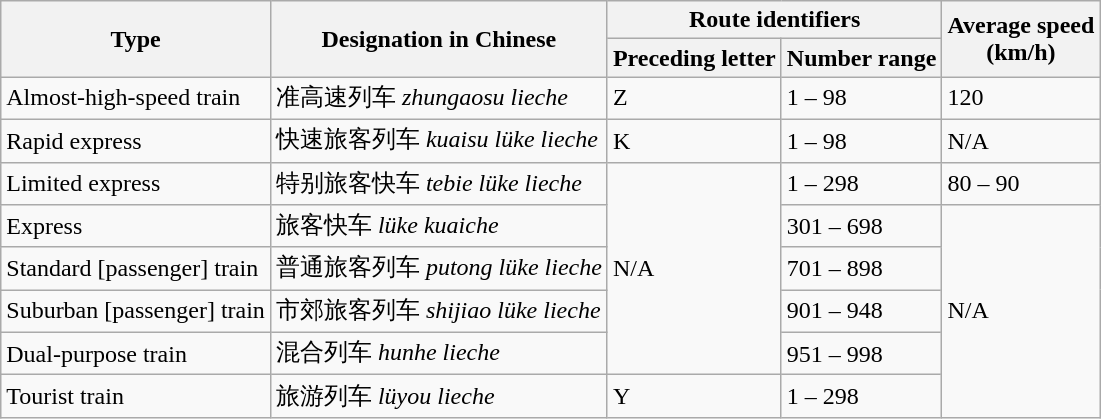<table class="wikitable">
<tr>
<th rowspan="2">Type</th>
<th rowspan="2">Designation in Chinese</th>
<th colspan="2">Route identifiers</th>
<th rowspan="2">Average speed<br>(km/h)</th>
</tr>
<tr>
<th>Preceding letter</th>
<th>Number range</th>
</tr>
<tr>
<td>Almost-high-speed train</td>
<td>准高速列车 <em>zhungaosu lieche</em></td>
<td>Z</td>
<td>1 – 98</td>
<td>120</td>
</tr>
<tr>
<td>Rapid express</td>
<td>快速旅客列车 <em>kuaisu lüke lieche</em></td>
<td>K</td>
<td>1 – 98</td>
<td>N/A</td>
</tr>
<tr>
<td>Limited express</td>
<td>特别旅客快车 <em>tebie lüke lieche</em></td>
<td rowspan="5">N/A</td>
<td>1 – 298</td>
<td>80 – 90</td>
</tr>
<tr>
<td>Express</td>
<td>旅客快车 <em>lüke kuaiche</em></td>
<td>301 – 698</td>
<td rowspan="5">N/A</td>
</tr>
<tr>
<td>Standard [passenger] train</td>
<td>普通旅客列车 <em>putong lüke lieche</em></td>
<td>701 – 898</td>
</tr>
<tr>
<td>Suburban [passenger] train</td>
<td>市郊旅客列车 <em>shijiao lüke lieche</em></td>
<td>901 – 948</td>
</tr>
<tr>
<td>Dual-purpose train</td>
<td>混合列车 <em>hunhe lieche</em></td>
<td>951 – 998</td>
</tr>
<tr>
<td>Tourist train</td>
<td>旅游列车 <em>lüyou lieche</em></td>
<td>Y</td>
<td>1 – 298</td>
</tr>
</table>
